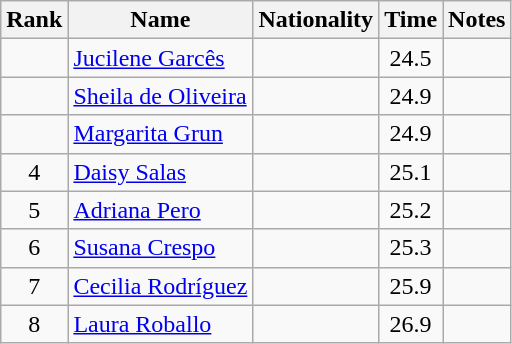<table class="wikitable sortable" style="text-align:center">
<tr>
<th>Rank</th>
<th>Name</th>
<th>Nationality</th>
<th>Time</th>
<th>Notes</th>
</tr>
<tr>
<td></td>
<td align=left><a href='#'>Jucilene Garcês</a></td>
<td align=left></td>
<td>24.5</td>
<td></td>
</tr>
<tr>
<td></td>
<td align=left><a href='#'>Sheila de Oliveira</a></td>
<td align=left></td>
<td>24.9</td>
<td></td>
</tr>
<tr>
<td></td>
<td align=left><a href='#'>Margarita Grun</a></td>
<td align=left></td>
<td>24.9</td>
<td></td>
</tr>
<tr>
<td>4</td>
<td align=left><a href='#'>Daisy Salas</a></td>
<td align=left></td>
<td>25.1</td>
<td></td>
</tr>
<tr>
<td>5</td>
<td align=left><a href='#'>Adriana Pero</a></td>
<td align=left></td>
<td>25.2</td>
<td></td>
</tr>
<tr>
<td>6</td>
<td align=left><a href='#'>Susana Crespo</a></td>
<td align=left></td>
<td>25.3</td>
<td></td>
</tr>
<tr>
<td>7</td>
<td align=left><a href='#'>Cecilia Rodríguez</a></td>
<td align=left></td>
<td>25.9</td>
<td></td>
</tr>
<tr>
<td>8</td>
<td align=left><a href='#'>Laura Roballo</a></td>
<td align=left></td>
<td>26.9</td>
<td></td>
</tr>
</table>
